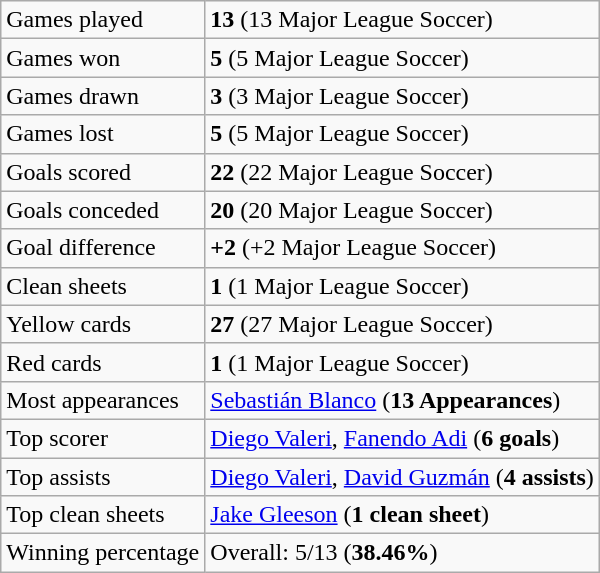<table class="wikitable">
<tr>
<td>Games played</td>
<td><strong>13</strong> (13 Major League Soccer)</td>
</tr>
<tr>
<td>Games won</td>
<td><strong>5</strong> (5 Major League Soccer)</td>
</tr>
<tr>
<td>Games drawn</td>
<td><strong>3</strong> (3 Major League Soccer)</td>
</tr>
<tr>
<td>Games lost</td>
<td><strong>5</strong> (5 Major League Soccer)</td>
</tr>
<tr>
<td>Goals scored</td>
<td><strong>22</strong> (22 Major League Soccer)</td>
</tr>
<tr>
<td>Goals conceded</td>
<td><strong>20</strong> (20 Major League Soccer)</td>
</tr>
<tr>
<td>Goal difference</td>
<td><strong>+2</strong> (+2 Major League Soccer)</td>
</tr>
<tr>
<td>Clean sheets</td>
<td><strong>1</strong> (1 Major League Soccer)</td>
</tr>
<tr>
<td>Yellow cards</td>
<td><strong>27</strong> (27 Major League Soccer)</td>
</tr>
<tr>
<td>Red cards</td>
<td><strong>1</strong> (1 Major League Soccer)</td>
</tr>
<tr>
<td>Most appearances</td>
<td><a href='#'>Sebastián Blanco</a> (<strong>13 Appearances</strong>)</td>
</tr>
<tr>
<td>Top scorer</td>
<td><a href='#'>Diego Valeri</a>, <a href='#'>Fanendo Adi</a> (<strong>6 goals</strong>)</td>
</tr>
<tr>
<td>Top assists</td>
<td><a href='#'>Diego Valeri</a>, <a href='#'>David Guzmán</a> (<strong>4 assists</strong>)</td>
</tr>
<tr>
<td>Top clean sheets</td>
<td><a href='#'>Jake Gleeson</a> (<strong>1 clean sheet</strong>)</td>
</tr>
<tr>
<td>Winning percentage</td>
<td>Overall: 5/13 (<strong>38.46%</strong>)</td>
</tr>
</table>
